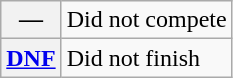<table class="wikitable">
<tr>
<th scope="row">—</th>
<td>Did not compete</td>
</tr>
<tr>
<th scope="row"><a href='#'>DNF</a></th>
<td>Did not finish</td>
</tr>
</table>
